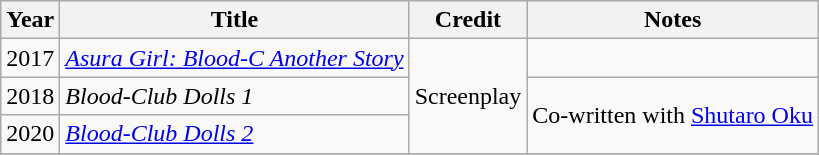<table class="wikitable">
<tr>
<th>Year</th>
<th>Title</th>
<th>Credit</th>
<th>Notes</th>
</tr>
<tr>
<td>2017</td>
<td><em><a href='#'>Asura Girl: Blood-C Another Story</a></em></td>
<td rowspan="3">Screenplay</td>
<td></td>
</tr>
<tr>
<td>2018</td>
<td><em>Blood-Club Dolls 1</em></td>
<td rowspan="2">Co-written with <a href='#'>Shutaro Oku</a></td>
</tr>
<tr>
<td>2020</td>
<td><em><a href='#'>Blood-Club Dolls 2</a></em></td>
</tr>
<tr>
</tr>
</table>
